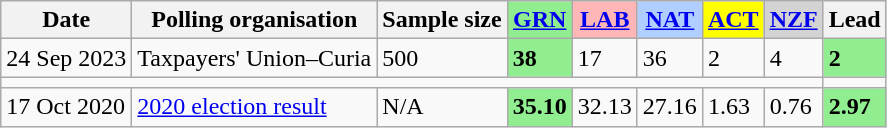<table class="wikitable">
<tr>
<th>Date</th>
<th>Polling organisation</th>
<th>Sample size</th>
<th colspan=1 style="background-color:#90EE90"><a href='#'>GRN</a></th>
<th style="background-color:#FFB6B6"><a href='#'>LAB</a></th>
<th style="background-color:#B0CEFF"><a href='#'>NAT</a></th>
<th colspan=1 style="background-color:#FFFF00"><a href='#'>ACT</a></th>
<th style="background-color:#D3D3D3"><a href='#'>NZF</a></th>
<th>Lead</th>
</tr>
<tr>
<td>24 Sep 2023</td>
<td>Taxpayers' Union–Curia</td>
<td>500</td>
<td style="background:#90EE90;"><strong>38</strong></td>
<td>17</td>
<td>36</td>
<td>2</td>
<td>4</td>
<td style="background:#90EE90;"><strong>2</strong></td>
</tr>
<tr>
<td colspan="8"></td>
</tr>
<tr>
<td>17 Oct 2020</td>
<td><a href='#'>2020 election result</a></td>
<td>N/A</td>
<td style="background:#90EE90;"><strong>35.10</strong></td>
<td>32.13</td>
<td>27.16</td>
<td>1.63</td>
<td>0.76</td>
<td style="background:#90EE90;"><strong>2.97</strong></td>
</tr>
</table>
